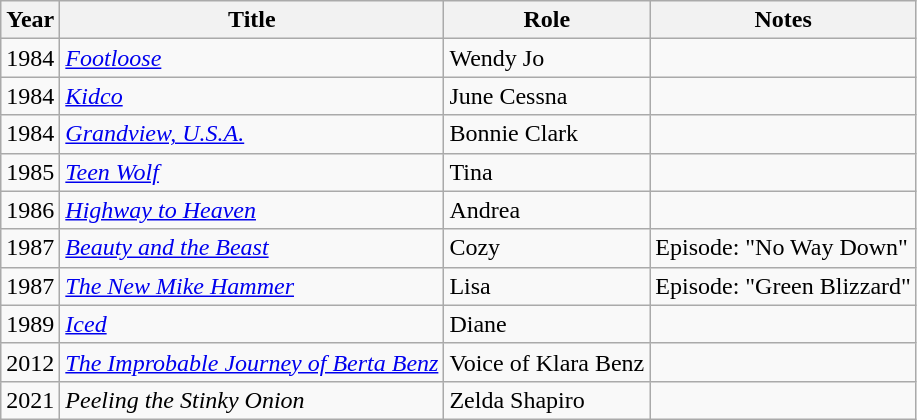<table class="wikitable sortable">
<tr>
<th>Year</th>
<th>Title</th>
<th>Role</th>
<th>Notes</th>
</tr>
<tr>
<td>1984</td>
<td><em><a href='#'>Footloose</a></em></td>
<td>Wendy Jo</td>
<td></td>
</tr>
<tr>
<td>1984</td>
<td><em><a href='#'>Kidco</a></em></td>
<td>June Cessna</td>
<td></td>
</tr>
<tr>
<td>1984</td>
<td><em><a href='#'>Grandview, U.S.A.</a></em></td>
<td>Bonnie Clark</td>
<td></td>
</tr>
<tr>
<td>1985</td>
<td><em><a href='#'>Teen Wolf</a></em></td>
<td>Tina</td>
<td></td>
</tr>
<tr>
<td>1986</td>
<td><em><a href='#'>Highway to Heaven</a></em></td>
<td>Andrea</td>
<td></td>
</tr>
<tr>
<td>1987</td>
<td><em><a href='#'>Beauty and the Beast</a></em></td>
<td>Cozy</td>
<td>Episode: "No Way Down"</td>
</tr>
<tr>
<td>1987</td>
<td><em><a href='#'>The New Mike Hammer</a></em></td>
<td>Lisa</td>
<td>Episode: "Green Blizzard"</td>
</tr>
<tr>
<td>1989</td>
<td><em><a href='#'>Iced</a></em></td>
<td>Diane</td>
<td></td>
</tr>
<tr>
<td>2012</td>
<td><em><a href='#'>The Improbable Journey of Berta Benz</a></em></td>
<td>Voice of Klara Benz</td>
<td></td>
</tr>
<tr>
<td>2021</td>
<td><em>Peeling the Stinky Onion</em></td>
<td>Zelda Shapiro</td>
<td></td>
</tr>
</table>
